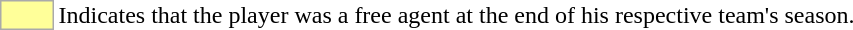<table>
<tr>
<td style="background:#ff9; border:1px solid #aaa; width:2em"></td>
<td>Indicates that the player was a free agent at the end of his respective team's  season.</td>
</tr>
</table>
